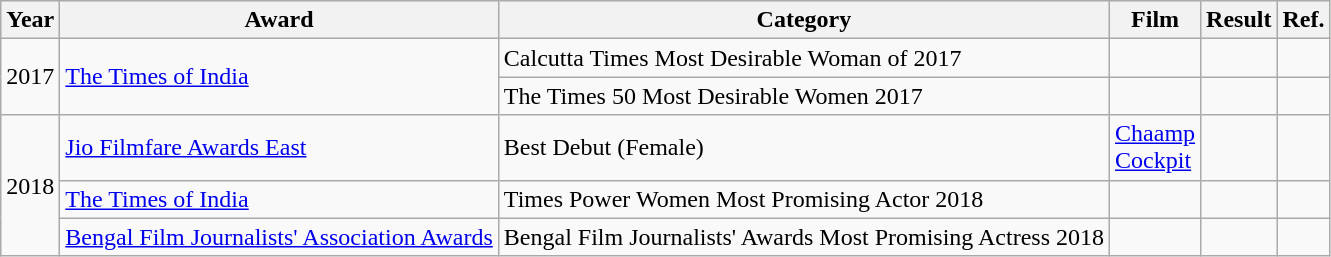<table class="wikitable sortable">
<tr style="background:#cfc; text-align:center;">
<th>Year</th>
<th>Award</th>
<th>Category</th>
<th>Film</th>
<th>Result</th>
<th>Ref.</th>
</tr>
<tr>
<td rowspan="2">2017</td>
<td rowspan="2"><a href='#'>The Times of India</a></td>
<td>Calcutta Times Most Desirable Woman of 2017</td>
<td></td>
<td></td>
<td></td>
</tr>
<tr>
<td>The Times 50 Most Desirable Women 2017</td>
<td></td>
<td></td>
<td></td>
</tr>
<tr>
<td rowspan="3">2018</td>
<td><a href='#'>Jio Filmfare Awards East</a></td>
<td>Best Debut (Female)</td>
<td><a href='#'>Chaamp</a><br><a href='#'>Cockpit</a></td>
<td></td>
<td></td>
</tr>
<tr>
<td><a href='#'>The Times of India</a></td>
<td>Times Power Women Most Promising Actor 2018</td>
<td></td>
<td></td>
<td></td>
</tr>
<tr>
<td><a href='#'>Bengal Film Journalists' Association Awards</a></td>
<td>Bengal Film Journalists' Awards Most Promising Actress 2018</td>
<td></td>
<td></td>
<td></td>
</tr>
</table>
